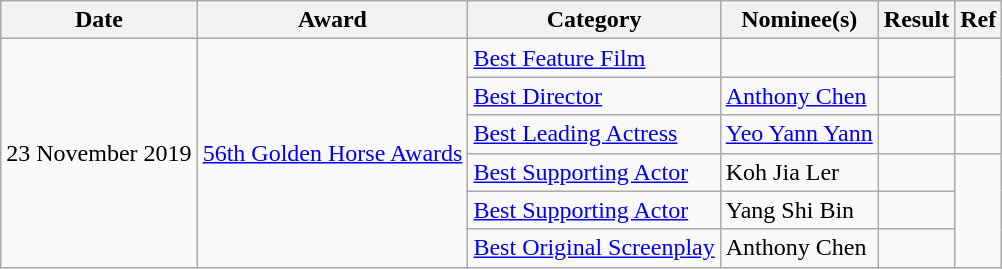<table class="wikitable plainrowheaders sortable" style="margin-right: 0;">
<tr>
<th>Date</th>
<th scope="col">Award</th>
<th scope="col">Category</th>
<th scope="col">Nominee(s)</th>
<th scope="col">Result</th>
<th>Ref</th>
</tr>
<tr>
<td rowspan="6">23 November 2019</td>
<td rowspan="6"><a href='#'>56th Golden Horse Awards</a></td>
<td><a href='#'>Best Feature Film</a></td>
<td></td>
<td></td>
<td rowspan="2"></td>
</tr>
<tr>
<td><a href='#'>Best Director</a></td>
<td><a href='#'>Anthony Chen</a></td>
<td></td>
</tr>
<tr>
<td><a href='#'>Best Leading Actress</a></td>
<td><a href='#'>Yeo Yann Yann</a></td>
<td></td>
<td></td>
</tr>
<tr>
<td><a href='#'>Best Supporting Actor</a></td>
<td>Koh Jia Ler</td>
<td></td>
<td rowspan="3"></td>
</tr>
<tr>
<td><a href='#'>Best Supporting Actor</a></td>
<td>Yang Shi Bin</td>
<td></td>
</tr>
<tr>
<td><a href='#'>Best Original Screenplay</a></td>
<td>Anthony Chen</td>
<td></td>
</tr>
</table>
